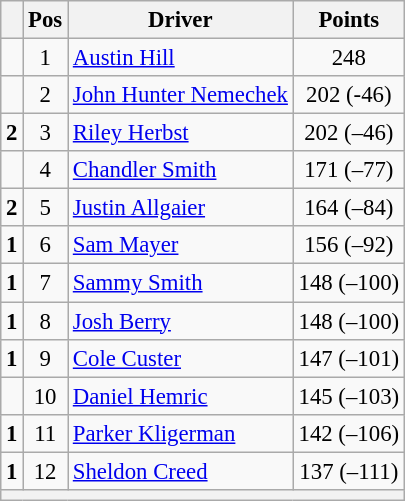<table class="wikitable" style="font-size: 95%;">
<tr>
<th></th>
<th>Pos</th>
<th>Driver</th>
<th>Points</th>
</tr>
<tr>
<td align="left"></td>
<td style="text-align:center;">1</td>
<td><a href='#'>Austin Hill</a></td>
<td style="text-align:center;">248</td>
</tr>
<tr>
<td align="left"></td>
<td style="text-align:center;">2</td>
<td><a href='#'>John Hunter Nemechek</a></td>
<td style="text-align:center;">202 (-46)</td>
</tr>
<tr>
<td align="left"> <strong>2</strong></td>
<td style="text-align:center;">3</td>
<td><a href='#'>Riley Herbst</a></td>
<td style="text-align:center;">202 (–46)</td>
</tr>
<tr>
<td align="left"></td>
<td style="text-align:center;">4</td>
<td><a href='#'>Chandler Smith</a></td>
<td style="text-align:center;">171 (–77)</td>
</tr>
<tr>
<td align="left"> <strong>2</strong></td>
<td style="text-align:center;">5</td>
<td><a href='#'>Justin Allgaier</a></td>
<td style="text-align:center;">164 (–84)</td>
</tr>
<tr>
<td align="left"> <strong>1</strong></td>
<td style="text-align:center;">6</td>
<td><a href='#'>Sam Mayer</a></td>
<td style="text-align:center;">156 (–92)</td>
</tr>
<tr>
<td align="left"> <strong>1</strong></td>
<td style="text-align:center;">7</td>
<td><a href='#'>Sammy Smith</a></td>
<td style="text-align:center;">148 (–100)</td>
</tr>
<tr>
<td align="left"> <strong>1</strong></td>
<td style="text-align:center;">8</td>
<td><a href='#'>Josh Berry</a></td>
<td style="text-align:center;">148 (–100)</td>
</tr>
<tr>
<td align="left"> <strong>1</strong></td>
<td style="text-align:center;">9</td>
<td><a href='#'>Cole Custer</a></td>
<td style="text-align:center;">147 (–101)</td>
</tr>
<tr>
<td align="left"></td>
<td style="text-align:center;">10</td>
<td><a href='#'>Daniel Hemric</a></td>
<td style="text-align:center;">145 (–103)</td>
</tr>
<tr>
<td align="left"> <strong>1</strong></td>
<td style="text-align:center;">11</td>
<td><a href='#'>Parker Kligerman</a></td>
<td style="text-align:center;">142 (–106)</td>
</tr>
<tr>
<td align="left"> <strong>1</strong></td>
<td style="text-align:center;">12</td>
<td><a href='#'>Sheldon Creed</a></td>
<td style="text-align:center;">137 (–111)</td>
</tr>
<tr class="sortbottom">
<th colspan="9"></th>
</tr>
</table>
